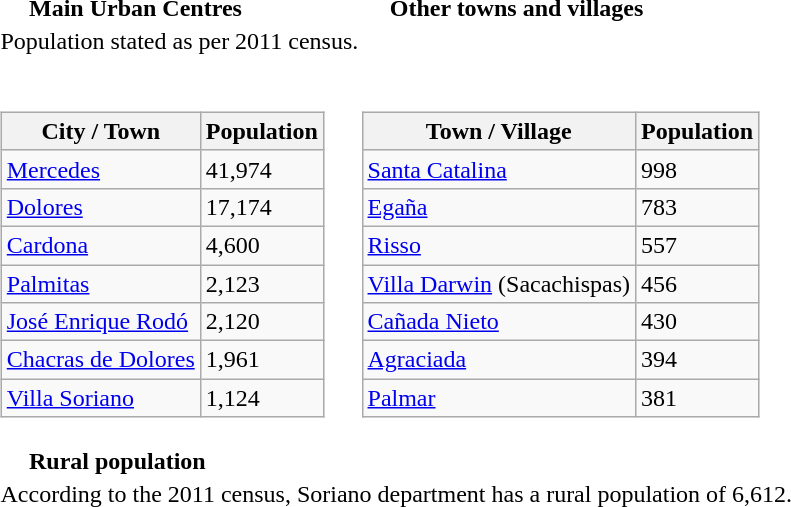<table style="margin-top:16px;">
<tr>
<th align="left" style="padding-left:20px;">Main Urban Centres</th>
<th align="left" style="padding-left:20px;">Other towns and villages</th>
</tr>
<tr>
<td colspan=2>Population stated as per 2011 census.</td>
</tr>
<tr valign="top">
<td><br><table class="wikitable">
<tr>
<th>City / Town</th>
<th>Population</th>
</tr>
<tr>
<td><a href='#'>Mercedes</a></td>
<td>41,974</td>
</tr>
<tr>
<td><a href='#'>Dolores</a></td>
<td>17,174</td>
</tr>
<tr>
<td><a href='#'>Cardona</a></td>
<td>4,600</td>
</tr>
<tr>
<td><a href='#'>Palmitas</a></td>
<td>2,123</td>
</tr>
<tr>
<td><a href='#'>José Enrique Rodó</a></td>
<td>2,120</td>
</tr>
<tr>
<td><a href='#'>Chacras de Dolores</a></td>
<td>1,961</td>
</tr>
<tr>
<td><a href='#'>Villa Soriano</a></td>
<td>1,124</td>
</tr>
</table>
</td>
<td><br><table class="wikitable">
<tr>
<th>Town / Village</th>
<th>Population</th>
</tr>
<tr>
<td><a href='#'>Santa Catalina</a></td>
<td>998</td>
</tr>
<tr>
<td><a href='#'>Egaña</a></td>
<td>783</td>
</tr>
<tr>
<td><a href='#'>Risso</a></td>
<td>557</td>
</tr>
<tr>
<td><a href='#'>Villa Darwin</a> (Sacachispas)</td>
<td>456</td>
</tr>
<tr>
<td><a href='#'>Cañada Nieto</a></td>
<td>430</td>
</tr>
<tr>
<td><a href='#'>Agraciada</a></td>
<td>394</td>
</tr>
<tr>
<td><a href='#'>Palmar</a></td>
<td>381</td>
</tr>
</table>
</td>
</tr>
<tr>
<th align="left" style="padding-left:20px;" colspan=2>Rural population</th>
</tr>
<tr>
<td colspan=2>According to the 2011 census, Soriano department has a rural population of 6,612.</td>
</tr>
</table>
